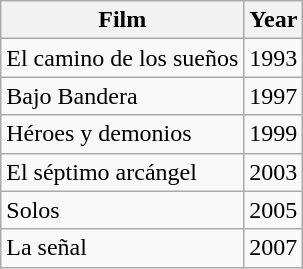<table class="wikitable">
<tr>
<th>Film</th>
<th>Year</th>
</tr>
<tr>
<td>El camino de los sueños</td>
<td>1993</td>
</tr>
<tr>
<td>Bajo Bandera</td>
<td>1997</td>
</tr>
<tr>
<td>Héroes y demonios</td>
<td>1999</td>
</tr>
<tr>
<td>El séptimo arcángel</td>
<td>2003</td>
</tr>
<tr>
<td>Solos</td>
<td>2005</td>
</tr>
<tr>
<td>La señal</td>
<td>2007</td>
</tr>
</table>
